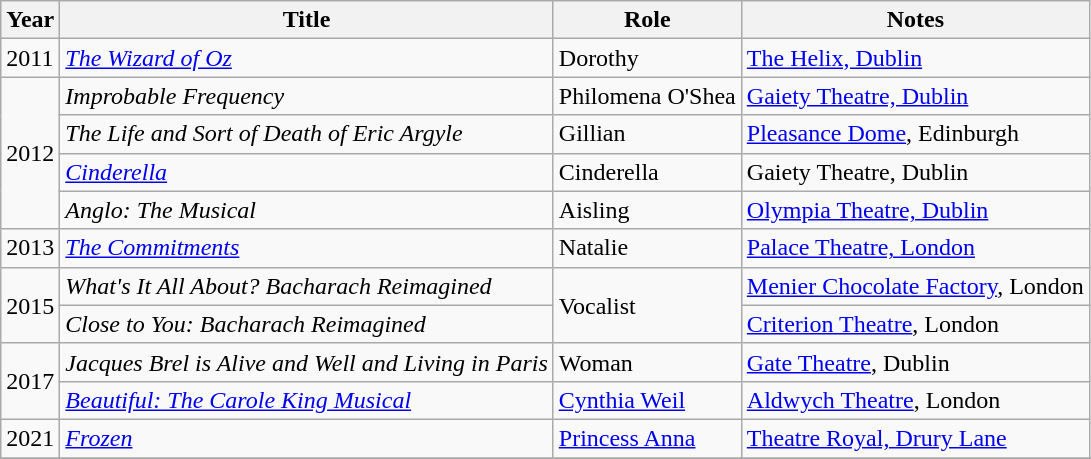<table class="wikitable sortable">
<tr>
<th>Year</th>
<th>Title</th>
<th>Role</th>
<th class="unsortable">Notes</th>
</tr>
<tr>
<td>2011</td>
<td><em><a href='#'>The Wizard of Oz</a></em></td>
<td>Dorothy</td>
<td><a href='#'>The Helix, Dublin</a></td>
</tr>
<tr>
<td rowspan="4">2012</td>
<td><em>Improbable Frequency</em></td>
<td>Philomena O'Shea</td>
<td><a href='#'>Gaiety Theatre, Dublin</a></td>
</tr>
<tr>
<td><em>The Life and Sort of Death of Eric Argyle</em></td>
<td>Gillian</td>
<td><a href='#'>Pleasance Dome</a>, Edinburgh</td>
</tr>
<tr>
<td><em><a href='#'>Cinderella</a></em></td>
<td>Cinderella</td>
<td>Gaiety Theatre, Dublin</td>
</tr>
<tr>
<td><em>Anglo: The Musical</em></td>
<td>Aisling</td>
<td><a href='#'>Olympia Theatre, Dublin</a></td>
</tr>
<tr>
<td>2013</td>
<td><em><a href='#'>The Commitments</a></em></td>
<td>Natalie</td>
<td><a href='#'>Palace Theatre, London</a></td>
</tr>
<tr>
<td rowspan="2">2015</td>
<td><em>What's It All About? Bacharach Reimagined</em></td>
<td rowspan="2">Vocalist</td>
<td><a href='#'>Menier Chocolate Factory</a>, London</td>
</tr>
<tr>
<td><em>Close to You: Bacharach Reimagined</em></td>
<td><a href='#'>Criterion Theatre</a>, London</td>
</tr>
<tr>
<td rowspan="2">2017</td>
<td><em>Jacques Brel is Alive and Well and Living in Paris</em></td>
<td>Woman</td>
<td><a href='#'>Gate Theatre</a>, Dublin</td>
</tr>
<tr>
<td><em><a href='#'>Beautiful: The Carole King Musical</a></em></td>
<td><a href='#'>Cynthia Weil</a></td>
<td><a href='#'>Aldwych Theatre</a>, London</td>
</tr>
<tr>
<td>2021</td>
<td><em><a href='#'>Frozen</a></em></td>
<td><a href='#'>Princess Anna</a></td>
<td><a href='#'>Theatre Royal, Drury Lane</a></td>
</tr>
<tr>
</tr>
</table>
